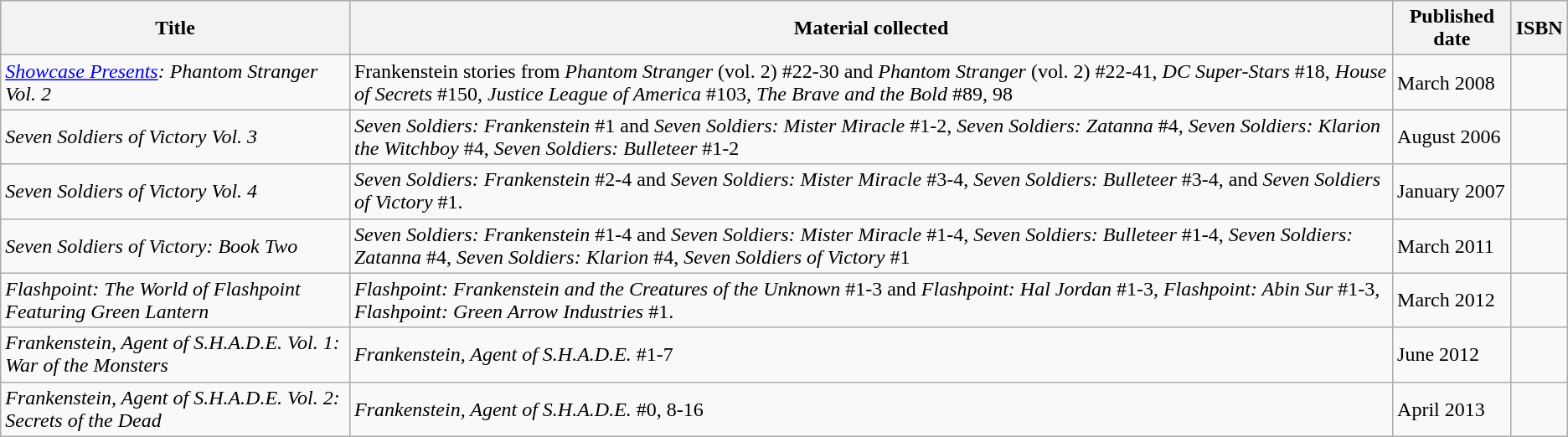<table class="wikitable">
<tr>
<th>Title</th>
<th>Material collected</th>
<th>Published date</th>
<th>ISBN</th>
</tr>
<tr>
<td><em><a href='#'>Showcase Presents</a>: Phantom Stranger Vol. 2</em></td>
<td>Frankenstein stories from <em>Phantom Stranger</em> (vol. 2) #22-30 and <em>Phantom Stranger</em> (vol. 2) #22-41, <em>DC Super-Stars</em> #18, <em>House of Secrets</em> #150, <em>Justice League of America</em> #103, <em>The Brave and the Bold</em> #89, 98</td>
<td>March 2008</td>
<td></td>
</tr>
<tr>
<td><em>Seven Soldiers of Victory Vol. 3</em></td>
<td><em>Seven Soldiers: Frankenstein</em> #1 and <em>Seven Soldiers: Mister Miracle</em> #1-2, <em>Seven Soldiers: Zatanna</em> #4, <em>Seven Soldiers: Klarion the Witchboy</em> #4, <em>Seven Soldiers: Bulleteer</em> #1-2</td>
<td>August 2006</td>
<td></td>
</tr>
<tr>
<td><em>Seven Soldiers of Victory Vol. 4</em></td>
<td><em>Seven Soldiers: Frankenstein</em> #2-4 and <em>Seven Soldiers: Mister Miracle</em> #3-4, <em>Seven Soldiers: Bulleteer</em> #3-4, and <em>Seven Soldiers of Victory</em> #1.</td>
<td>January 2007</td>
<td></td>
</tr>
<tr>
<td><em>Seven Soldiers of Victory: Book Two</em></td>
<td><em>Seven Soldiers: Frankenstein</em> #1-4 and <em>Seven Soldiers: Mister Miracle</em> #1-4, <em>Seven Soldiers: Bulleteer</em> #1-4, <em>Seven Soldiers: Zatanna</em> #4, <em>Seven Soldiers: Klarion</em> #4, <em>Seven Soldiers of Victory</em> #1</td>
<td>March 2011</td>
<td></td>
</tr>
<tr>
<td><em>Flashpoint: The World of Flashpoint Featuring Green Lantern</em></td>
<td><em>Flashpoint: Frankenstein and the Creatures of the Unknown</em> #1-3 and <em>Flashpoint: Hal Jordan</em> #1-3, <em>Flashpoint: Abin Sur</em> #1-3,  <em>Flashpoint: Green Arrow Industries</em> #1.</td>
<td>March 2012</td>
<td></td>
</tr>
<tr>
<td><em>Frankenstein, Agent of S.H.A.D.E. Vol. 1: War of the Monsters</em></td>
<td><em>Frankenstein, Agent of S.H.A.D.E.</em> #1-7</td>
<td>June 2012</td>
<td></td>
</tr>
<tr>
<td><em>Frankenstein, Agent of S.H.A.D.E. Vol. 2: Secrets of the Dead</em></td>
<td><em>Frankenstein, Agent of S.H.A.D.E.</em> #0, 8-16</td>
<td>April 2013</td>
<td></td>
</tr>
</table>
